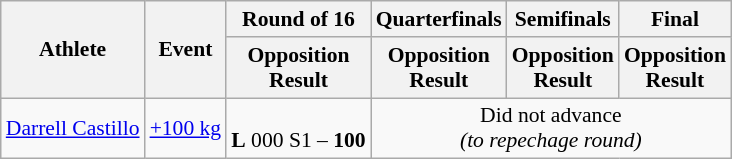<table class="wikitable" style="font-size:90%">
<tr>
<th rowspan="2">Athlete</th>
<th rowspan="2">Event</th>
<th>Round of 16</th>
<th>Quarterfinals</th>
<th>Semifinals</th>
<th>Final</th>
</tr>
<tr>
<th>Opposition<br>Result</th>
<th>Opposition<br>Result</th>
<th>Opposition<br>Result</th>
<th>Opposition<br>Result</th>
</tr>
<tr>
<td><a href='#'>Darrell Castillo</a></td>
<td><a href='#'>+100 kg</a></td>
<td align=center><br><strong>L</strong> 000 S1 – <strong>100</strong></td>
<td align=center colspan="5">Did not advance<br><em>(to repechage round)</em></td>
</tr>
</table>
